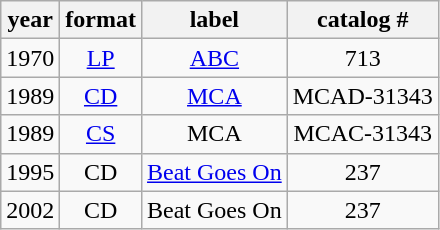<table class="wikitable" style="text-align:center">
<tr>
<th>year</th>
<th>format</th>
<th>label</th>
<th>catalog #</th>
</tr>
<tr>
<td>1970</td>
<td><a href='#'>LP</a></td>
<td><a href='#'>ABC</a></td>
<td>713</td>
</tr>
<tr>
<td>1989</td>
<td><a href='#'>CD</a></td>
<td><a href='#'>MCA</a></td>
<td>MCAD-31343</td>
</tr>
<tr>
<td>1989</td>
<td><a href='#'>CS</a></td>
<td>MCA</td>
<td>MCAC-31343</td>
</tr>
<tr>
<td>1995</td>
<td>CD</td>
<td><a href='#'>Beat Goes On</a></td>
<td>237</td>
</tr>
<tr>
<td>2002</td>
<td>CD</td>
<td>Beat Goes On</td>
<td>237</td>
</tr>
</table>
